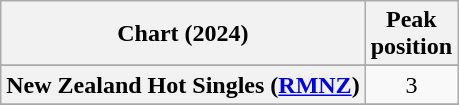<table class="wikitable sortable plainrowheaders" style="text-align:center">
<tr>
<th scope="col">Chart (2024)</th>
<th scope="col">Peak<br>position</th>
</tr>
<tr>
</tr>
<tr>
</tr>
<tr>
</tr>
<tr>
<th scope="row">New Zealand Hot Singles (<a href='#'>RMNZ</a>)</th>
<td>3</td>
</tr>
<tr>
</tr>
<tr>
</tr>
<tr>
</tr>
<tr>
</tr>
</table>
